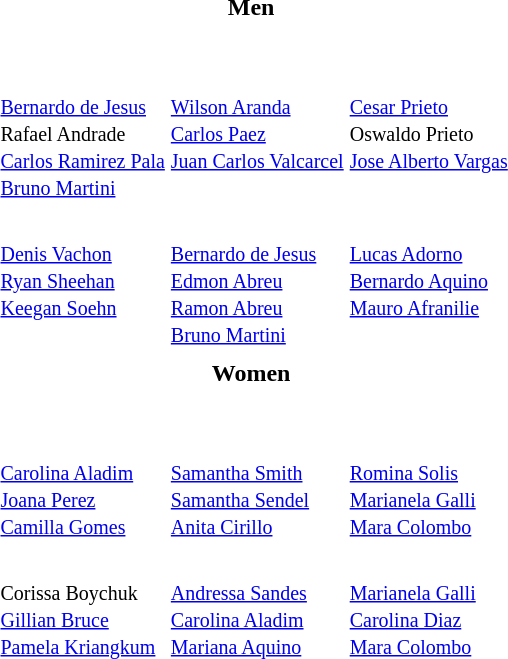<table>
<tr style="vertical-align:top;" style="background:#dfdfdf;">
<td colspan="4" style="text-align:center;"><strong>Men</strong></td>
</tr>
<tr style="vertical-align:top;">
<th scope=row style="text-align:left"></th>
<td></td>
<td></td>
<td></td>
</tr>
<tr style="vertical-align:top;">
<th scope=row style="text-align:left"></th>
<td><br></td>
<td><br></td>
<td><br></td>
</tr>
<tr style="vertical-align:top;">
<th scope=row style="text-align:left"></th>
<td><br><small><a href='#'>Bernardo de Jesus</a><br>Rafael Andrade<br><a href='#'>Carlos Ramirez Pala</a><br><a href='#'>Bruno Martini</a></small></td>
<td><br><small><a href='#'>Wilson Aranda</a><br><a href='#'>Carlos Paez</a><br><a href='#'>Juan Carlos Valcarcel</a></small></td>
<td><br><small><a href='#'>Cesar Prieto</a><br>Oswaldo Prieto<br><a href='#'>Jose Alberto Vargas</a></small></td>
</tr>
<tr style="vertical-align:top;">
<th scope=row style="text-align:left"></th>
<td></td>
<td></td>
<td></td>
</tr>
<tr style="vertical-align:top;">
<th scope=row style="text-align:left"></th>
<td><br><small><a href='#'>Denis Vachon</a><br><a href='#'>Ryan Sheehan</a><br><a href='#'>Keegan Soehn</a></small></td>
<td><br><small><a href='#'>Bernardo de Jesus</a><br><a href='#'>Edmon Abreu</a><br><a href='#'>Ramon Abreu</a><br><a href='#'>Bruno Martini</a></small></td>
<td><br><small><a href='#'>Lucas Adorno</a><br><a href='#'>Bernardo Aquino</a><br><a href='#'>Mauro Afranilie</a></small></td>
</tr>
<tr style="vertical-align:top;">
<th scope=row style="text-align:left"></th>
<td></td>
<td></td>
<td></td>
</tr>
<tr style="vertical-align:top;" style="background:#dfdfdf;">
<td colspan="4" style="text-align:center;"><strong>Women</strong></td>
</tr>
<tr style="vertical-align:top;">
<th scope=row style="text-align:left"></th>
<td></td>
<td></td>
<td></td>
</tr>
<tr style="vertical-align:top;">
<th scope=row style="text-align:left"></th>
<td><br></td>
<td><br></td>
<td><br></td>
</tr>
<tr style="vertical-align:top;">
<th scope=row style="text-align:left"></th>
<td><br><small><a href='#'>Carolina Aladim</a><br><a href='#'>Joana Perez</a><br><a href='#'>Camilla Gomes</a></small></td>
<td><br><small><a href='#'>Samantha Smith</a><br><a href='#'>Samantha Sendel</a><br><a href='#'>Anita Cirillo</a></small></td>
<td><br><small><a href='#'>Romina Solis</a><br><a href='#'>Marianela Galli</a><br><a href='#'>Mara Colombo</a></small></td>
</tr>
<tr style="vertical-align:top;">
<th scope=row style="text-align:left"></th>
<td></td>
<td></td>
<td></td>
</tr>
<tr style="vertical-align:top;">
<th scope=row style="text-align:left"></th>
<td><br><small>Corissa Boychuk<br><a href='#'>Gillian Bruce</a><br><a href='#'>Pamela Kriangkum</a></small></td>
<td><br><small><a href='#'>Andressa Sandes</a><br><a href='#'>Carolina Aladim</a><br><a href='#'>Mariana Aquino</a></small></td>
<td><br><small><a href='#'>Marianela Galli</a><br><a href='#'>Carolina Diaz</a><br><a href='#'>Mara Colombo</a></small></td>
</tr>
<tr style="vertical-align:top;">
<th scope=row style="text-align:left"></th>
<td></td>
<td></td>
<td></td>
</tr>
</table>
